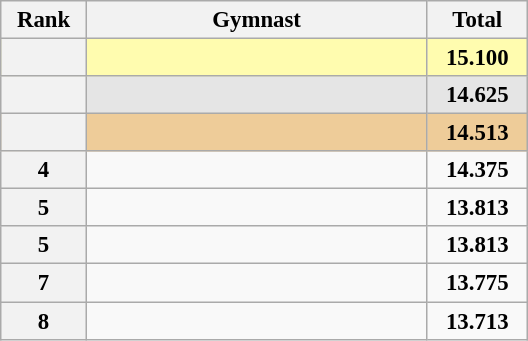<table class="wikitable sortable" style="text-align:center; font-size:95%">
<tr>
<th scope="col" style="width:50px;">Rank</th>
<th scope="col" style="width:220px;">Gymnast</th>
<th scope="col" style="width:60px;">Total</th>
</tr>
<tr style="background:#fffcaf;">
<th scope=row style="text-align:center"></th>
<td style="text-align:left;"></td>
<td><strong>15.100</strong></td>
</tr>
<tr style="background:#e5e5e5;">
<th scope=row style="text-align:center"></th>
<td style="text-align:left;"></td>
<td><strong>14.625</strong></td>
</tr>
<tr style="background:#ec9;">
<th scope=row style="text-align:center"></th>
<td style="text-align:left;"></td>
<td><strong>14.513</strong></td>
</tr>
<tr>
<th scope=row style="text-align:center">4</th>
<td style="text-align:left;"></td>
<td><strong>14.375</strong></td>
</tr>
<tr>
<th scope=row style="text-align:center">5</th>
<td style="text-align:left;"></td>
<td><strong>13.813</strong></td>
</tr>
<tr>
<th scope=row style="text-align:center">5</th>
<td style="text-align:left;"></td>
<td><strong>13.813</strong></td>
</tr>
<tr>
<th scope=row style="text-align:center">7</th>
<td style="text-align:left;"></td>
<td><strong>13.775</strong></td>
</tr>
<tr>
<th scope=row style="text-align:center">8</th>
<td style="text-align:left;"></td>
<td><strong>13.713</strong></td>
</tr>
</table>
